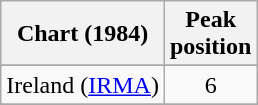<table class="wikitable sortable">
<tr>
<th>Chart (1984)</th>
<th align="center">Peak<br>position</th>
</tr>
<tr>
</tr>
<tr>
</tr>
<tr>
<td>Ireland (<a href='#'>IRMA</a>)</td>
<td align="center">6</td>
</tr>
<tr>
</tr>
<tr>
</tr>
</table>
